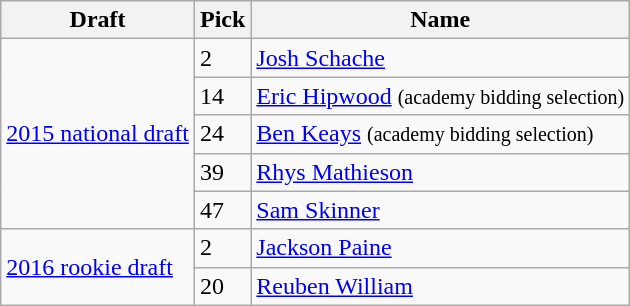<table class="wikitable plainrowheaders">
<tr>
<th scope="col"><strong>Draft</strong></th>
<th scope="col"><strong>Pick</strong></th>
<th scope="col"><strong>Name</strong></th>
</tr>
<tr>
<th rowspan= "5" style="font-weight: normal; background: #F9F9F9; text-align: left;"><a href='#'>2015 national draft</a></th>
<td>2</td>
<td><a href='#'>Josh Schache</a></td>
</tr>
<tr>
<td>14</td>
<td><a href='#'>Eric Hipwood</a> <small>(academy bidding selection)</small></td>
</tr>
<tr>
<td>24</td>
<td><a href='#'>Ben Keays</a> <small>(academy bidding selection)</small></td>
</tr>
<tr>
<td>39</td>
<td><a href='#'>Rhys Mathieson</a></td>
</tr>
<tr>
<td>47</td>
<td><a href='#'>Sam Skinner</a></td>
</tr>
<tr>
<th rowspan= "2" style="font-weight: normal; background: #F9F9F9; text-align: left;"><a href='#'>2016 rookie draft</a></th>
<td>2</td>
<td><a href='#'>Jackson Paine</a></td>
</tr>
<tr>
<td>20</td>
<td><a href='#'>Reuben William</a></td>
</tr>
</table>
